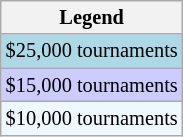<table class=wikitable style="font-size:85%">
<tr>
<th>Legend</th>
</tr>
<tr style="background:lightblue;">
<td>$25,000 tournaments</td>
</tr>
<tr style="background:#ccccff;">
<td>$15,000 tournaments</td>
</tr>
<tr style="background:#f0f8ff;">
<td>$10,000 tournaments</td>
</tr>
</table>
